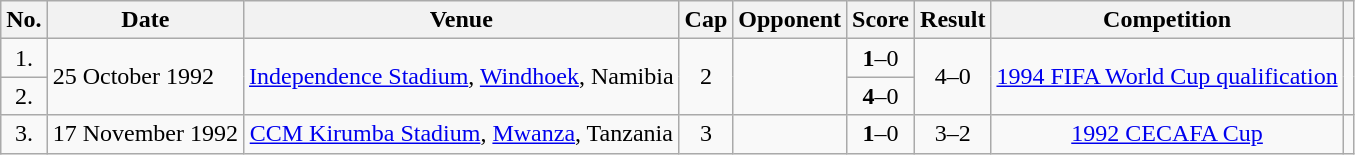<table class="wikitable sortable" style="text-align:center;">
<tr>
<th scope="col">No.</th>
<th scope="col">Date</th>
<th scope="col">Venue</th>
<th>Cap</th>
<th scope="col">Opponent</th>
<th scope="col">Score</th>
<th scope="col">Result</th>
<th scope="col">Competition</th>
<th scope="col" class="unsortable"></th>
</tr>
<tr>
<td>1.</td>
<td rowspan="2" style="text-align:left;">25 October 1992</td>
<td rowspan="2" style="text-align:left;"><a href='#'>Independence Stadium</a>, <a href='#'>Windhoek</a>, Namibia</td>
<td rowspan="2">2</td>
<td rowspan="2" style="text-align:left;"></td>
<td><strong>1</strong>–0</td>
<td rowspan="2">4–0</td>
<td rowspan="2"><a href='#'>1994 FIFA World Cup qualification</a></td>
<td rowspan="2"></td>
</tr>
<tr>
<td>2.</td>
<td><strong>4</strong>–0</td>
</tr>
<tr>
<td>3.</td>
<td>17 November 1992</td>
<td><a href='#'>CCM Kirumba Stadium</a>, <a href='#'>Mwanza</a>, Tanzania</td>
<td>3</td>
<td></td>
<td><strong>1</strong>–0</td>
<td>3–2</td>
<td><a href='#'>1992 CECAFA Cup</a></td>
<td></td>
</tr>
</table>
